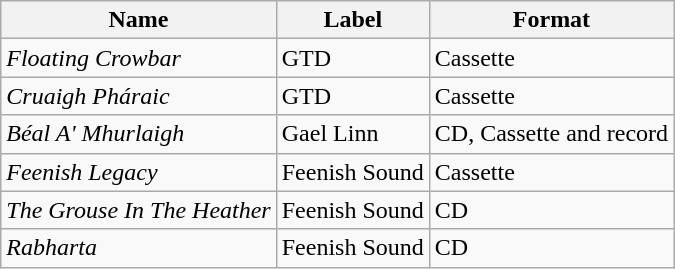<table class="wikitable" border="1">
<tr>
<th>Name</th>
<th>Label</th>
<th>Format</th>
</tr>
<tr>
<td><em>Floating Crowbar</em></td>
<td>GTD</td>
<td>Cassette</td>
</tr>
<tr>
<td><em>Cruaigh Pháraic</em></td>
<td>GTD</td>
<td>Cassette</td>
</tr>
<tr>
<td><em>Béal A' Mhurlaigh</em></td>
<td>Gael Linn</td>
<td>CD, Cassette and record</td>
</tr>
<tr>
<td><em>Feenish Legacy</em></td>
<td>Feenish Sound</td>
<td>Cassette</td>
</tr>
<tr>
<td><em>The Grouse In The Heather</em></td>
<td>Feenish Sound</td>
<td>CD</td>
</tr>
<tr>
<td><em>Rabharta</em></td>
<td>Feenish Sound</td>
<td>CD</td>
</tr>
</table>
